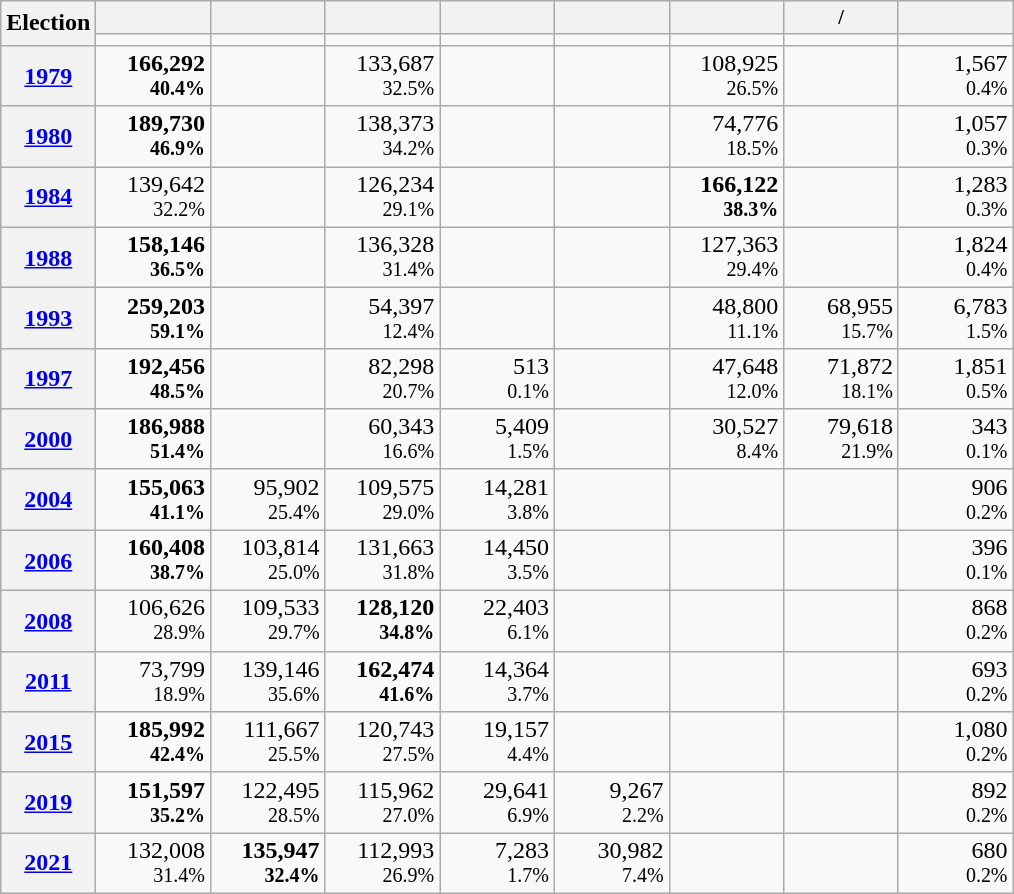<table class="wikitable" style="text-align:right; line-height:16px">
<tr>
<th rowspan="2" width="20">Election</th>
<th width="70" style="font-size:85%"></th>
<th width="70" style="font-size:85%"></th>
<th width="70" style="font-size:85%"></th>
<th width="70" style="font-size:85%"></th>
<th width="70" style="font-size:85%"></th>
<th width="70" style="font-size:85%"></th>
<th width="70" style="font-size:85%"> /<br></th>
<th width="70" style="font-size:85%"></th>
</tr>
<tr>
<td></td>
<td></td>
<td></td>
<td></td>
<td></td>
<td></td>
<td></td>
<td></td>
</tr>
<tr>
<th scope="row"><a href='#'>1979</a></th>
<td><strong>166,292<br><small>40.4%</small></strong></td>
<td></td>
<td>133,687<br><small>32.5%</small></td>
<td></td>
<td></td>
<td>108,925<br><small>26.5%</small></td>
<td></td>
<td>1,567<br><small>0.4%</small></td>
</tr>
<tr>
<th scope="row"><a href='#'>1980</a></th>
<td><strong>189,730<br><small>46.9%</small></strong></td>
<td></td>
<td>138,373<br><small>34.2%</small></td>
<td></td>
<td></td>
<td>74,776<br><small>18.5%</small></td>
<td></td>
<td>1,057<br><small>0.3%</small></td>
</tr>
<tr>
<th scope="row"><a href='#'>1984</a></th>
<td>139,642<br><small>32.2%</small></td>
<td></td>
<td>126,234<br><small>29.1%</small></td>
<td></td>
<td></td>
<td><strong>166,122<br><small>38.3%</small></strong></td>
<td></td>
<td>1,283<br><small>0.3%</small></td>
</tr>
<tr>
<th scope="row"><a href='#'>1988</a></th>
<td><strong>158,146<br><small>36.5%</small></strong></td>
<td></td>
<td>136,328<br><small>31.4%</small></td>
<td></td>
<td></td>
<td>127,363<br><small>29.4%</small></td>
<td></td>
<td>1,824<br><small>0.4%</small></td>
</tr>
<tr>
<th scope="row"><a href='#'>1993</a></th>
<td><strong>259,203<br><small>59.1%</small></strong></td>
<td></td>
<td>54,397<br><small>12.4%</small></td>
<td></td>
<td></td>
<td>48,800<br><small>11.1%</small></td>
<td>68,955<br><small>15.7%</small></td>
<td>6,783<br><small>1.5%</small></td>
</tr>
<tr>
<th scope="row"><a href='#'>1997</a></th>
<td><strong>192,456<br><small>48.5%</small></strong></td>
<td></td>
<td>82,298<br><small>20.7%</small></td>
<td>513<br><small>0.1%</small></td>
<td></td>
<td>47,648<br><small>12.0%</small></td>
<td>71,872<br><small>18.1%</small></td>
<td>1,851<br><small>0.5%</small></td>
</tr>
<tr>
<th scope="row"><a href='#'>2000</a></th>
<td><strong>186,988<br><small>51.4%</small></strong></td>
<td></td>
<td>60,343<br><small>16.6%</small></td>
<td>5,409<br><small>1.5%</small></td>
<td></td>
<td>30,527<br><small>8.4%</small></td>
<td>79,618<br><small>21.9%</small></td>
<td>343<br><small>0.1%</small></td>
</tr>
<tr>
<th scope="row"><a href='#'>2004</a></th>
<td><strong>155,063<br><small>41.1%</small></strong></td>
<td>95,902<br><small>25.4%</small></td>
<td>109,575<br><small>29.0%</small></td>
<td>14,281<br><small>3.8%</small></td>
<td></td>
<td></td>
<td></td>
<td>906<br><small>0.2%</small></td>
</tr>
<tr>
<th scope="row"><a href='#'>2006</a></th>
<td><strong>160,408<br><small>38.7%</small></strong></td>
<td>103,814<br><small>25.0%</small></td>
<td>131,663<br><small>31.8%</small></td>
<td>14,450<br><small>3.5%</small></td>
<td></td>
<td></td>
<td></td>
<td>396<br><small>0.1%</small></td>
</tr>
<tr>
<th scope="row"><a href='#'>2008</a></th>
<td>106,626<br><small>28.9%</small></td>
<td>109,533<br><small>29.7%</small></td>
<td><strong>128,120<br><small>34.8%</small></strong></td>
<td>22,403<br><small>6.1%</small></td>
<td></td>
<td></td>
<td></td>
<td>868<br><small>0.2%</small></td>
</tr>
<tr>
<th scope="row"><a href='#'>2011</a></th>
<td>73,799<br><small>18.9%</small></td>
<td>139,146<br><small>35.6%</small></td>
<td><strong>162,474<br><small>41.6%</small></strong></td>
<td>14,364<br><small>3.7%</small></td>
<td></td>
<td></td>
<td></td>
<td>693<br><small>0.2%</small></td>
</tr>
<tr>
<th scope="row"><a href='#'>2015</a></th>
<td><strong>185,992<br><small>42.4%</small></strong></td>
<td>111,667<br><small>25.5%</small></td>
<td>120,743<br><small>27.5%</small></td>
<td>19,157<br><small>4.4%</small></td>
<td></td>
<td></td>
<td></td>
<td>1,080<br><small>0.2%</small></td>
</tr>
<tr>
<th scope="row"><a href='#'>2019</a></th>
<td><strong>151,597<br><small>35.2%</small></strong></td>
<td>122,495<br><small>28.5%</small></td>
<td>115,962<br><small>27.0%</small></td>
<td>29,641<br><small>6.9%</small></td>
<td>9,267<br><small>2.2%</small></td>
<td></td>
<td></td>
<td>892<br><small>0.2%</small></td>
</tr>
<tr>
<th scope="row"><a href='#'>2021</a></th>
<td>132,008<br><small>31.4%</small></td>
<td><strong>135,947<br><small>32.4%</small></strong></td>
<td>112,993<br><small>26.9%</small></td>
<td>7,283<br><small>1.7%</small></td>
<td>30,982<br><small>7.4%</small></td>
<td></td>
<td></td>
<td>680<br><small>0.2%</small></td>
</tr>
</table>
